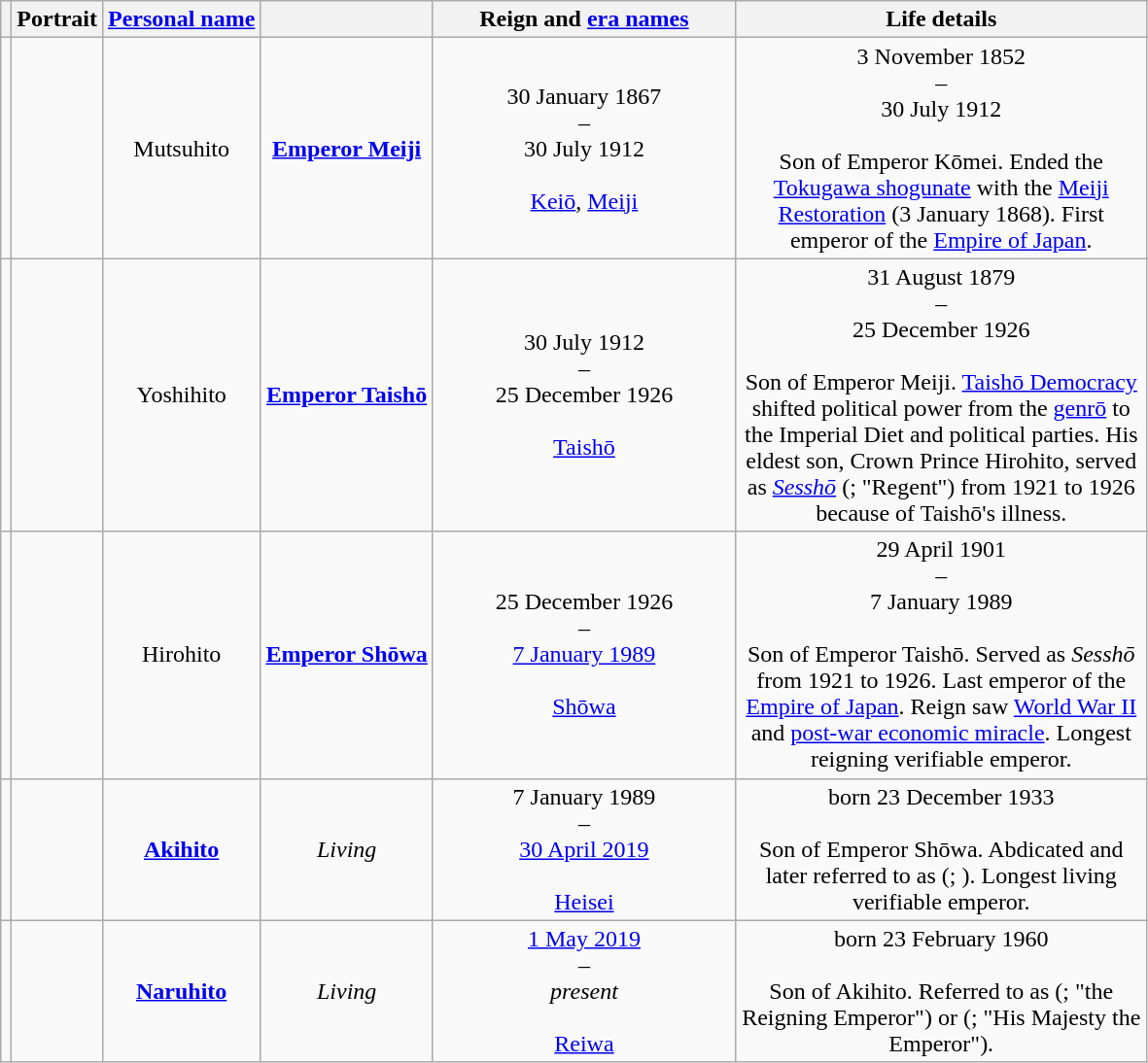<table class="wikitable mw-collapsible" style="text-align:center">
<tr>
<th scope="col"></th>
<th class="unsortable">Portrait</th>
<th scope="col"><a href='#'>Personal name</a></th>
<th scope="col"></th>
<th scope="col" width="200px" class="unsortable">Reign and <a href='#'>era names</a></th>
<th scope="col" width="275px" class="unsortable">Life details</th>
</tr>
<tr>
<td></td>
<td></td>
<td>Mutsuhito<br></td>
<td><strong><a href='#'>Emperor Meiji</a></strong><br></td>
<td>30 January 1867<br>–<br>30 July 1912<br><br><a href='#'>Keiō</a>, <a href='#'>Meiji</a></td>
<td>3 November 1852<br>–<br>30 July 1912<br><br>Son of Emperor Kōmei. Ended the <a href='#'>Tokugawa shogunate</a> with the <a href='#'>Meiji Restoration</a> (3 January 1868). First emperor of the <a href='#'>Empire of Japan</a>.</td>
</tr>
<tr>
<td></td>
<td></td>
<td>Yoshihito<br></td>
<td><strong><a href='#'>Emperor Taishō</a></strong><br></td>
<td>30 July 1912<br>–<br>25 December 1926<br><br><a href='#'>Taishō</a></td>
<td>31 August 1879<br>–<br>25 December 1926<br><br>Son of Emperor Meiji. <a href='#'>Taishō Democracy</a> shifted political power from the <a href='#'>genrō</a> to the Imperial Diet and political parties. His eldest son, Crown Prince Hirohito, served as <em><a href='#'>Sesshō</a></em> (; "Regent") from 1921 to 1926 because of Taishō's illness.</td>
</tr>
<tr>
<td></td>
<td></td>
<td>Hirohito<br></td>
<td><strong><a href='#'>Emperor Shōwa</a></strong><br></td>
<td>25 December 1926<br>–<br><a href='#'>7 January 1989</a><br><br><a href='#'>Shōwa</a></td>
<td>29 April 1901<br>–<br>7 January 1989<br><br>Son of Emperor Taishō. Served as <em>Sesshō</em> from 1921 to 1926. Last emperor of the <a href='#'>Empire of Japan</a>. Reign saw <a href='#'>World War II</a> and <a href='#'>post-war economic miracle</a>. Longest reigning verifiable emperor.</td>
</tr>
<tr>
<td></td>
<td></td>
<td><strong><a href='#'>Akihito</a></strong><br></td>
<td><em>Living</em></td>
<td>7 January 1989<br>–<br><a href='#'>30 April 2019</a><br><br><a href='#'>Heisei</a></td>
<td>born 23 December 1933<br><br>Son of Emperor Shōwa. Abdicated and later referred to as  (; ). Longest living verifiable emperor.</td>
</tr>
<tr>
<td></td>
<td></td>
<td><strong><a href='#'>Naruhito</a></strong><br></td>
<td><em>Living</em></td>
<td><a href='#'>1 May 2019</a><br>–<br><em>present</em><br><br><a href='#'>Reiwa</a></td>
<td>born 23 February 1960<br><br>Son of Akihito. Referred to as  (; "the Reigning Emperor") or  (; "His Majesty the Emperor").</td>
</tr>
</table>
